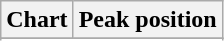<table class="wikitable sortable" border="1">
<tr>
<th scope="col">Chart</th>
<th scope="col">Peak position</th>
</tr>
<tr>
</tr>
<tr>
</tr>
<tr>
</tr>
<tr>
</tr>
</table>
